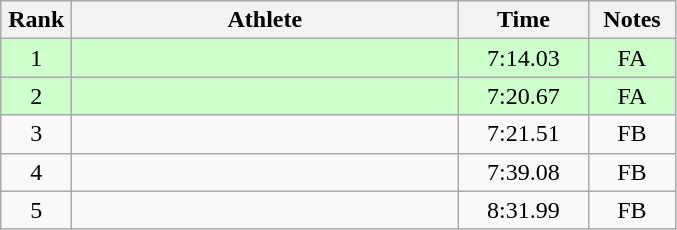<table class=wikitable style="text-align:center">
<tr>
<th width=40>Rank</th>
<th width=250>Athlete</th>
<th width=80>Time</th>
<th width=50>Notes</th>
</tr>
<tr bgcolor="ccffcc">
<td>1</td>
<td align=left></td>
<td>7:14.03</td>
<td>FA</td>
</tr>
<tr bgcolor="ccffcc">
<td>2</td>
<td align=left></td>
<td>7:20.67</td>
<td>FA</td>
</tr>
<tr>
<td>3</td>
<td align=left></td>
<td>7:21.51</td>
<td>FB</td>
</tr>
<tr>
<td>4</td>
<td align=left></td>
<td>7:39.08</td>
<td>FB</td>
</tr>
<tr>
<td>5</td>
<td align=left></td>
<td>8:31.99</td>
<td>FB</td>
</tr>
</table>
